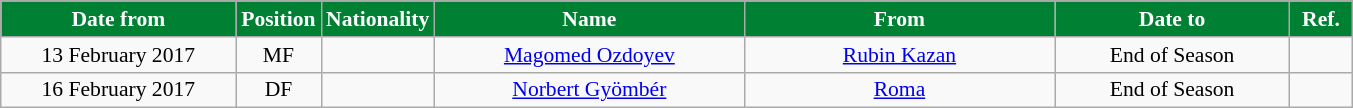<table class="wikitable" style="text-align:center; font-size:90%; ">
<tr>
<th style="background:#008033; color:white; width:150px;">Date from</th>
<th style="background:#008033; color:white; width:50px;">Position</th>
<th style="background:#008033; color:white; width:50px;">Nationality</th>
<th style="background:#008033; color:white; width:200px;">Name</th>
<th style="background:#008033; color:white; width:200px;">From</th>
<th style="background:#008033; color:white; width:150px;">Date to</th>
<th style="background:#008033; color:white; width:35px;">Ref.</th>
</tr>
<tr>
<td>13 February 2017</td>
<td>MF</td>
<td></td>
<td><a href='#'>Magomed Ozdoyev</a></td>
<td><a href='#'>Rubin Kazan</a></td>
<td>End of Season</td>
<td></td>
</tr>
<tr>
<td>16 February 2017</td>
<td>DF</td>
<td></td>
<td><a href='#'>Norbert Gyömbér</a></td>
<td><a href='#'>Roma</a></td>
<td>End of Season</td>
<td></td>
</tr>
</table>
